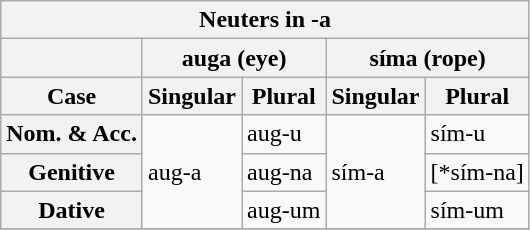<table class="wikitable">
<tr ---->
<th colspan="5" align="CENTER">Neuters in -a</th>
</tr>
<tr ---->
<th> </th>
<th colspan="2">auga (eye)</th>
<th colspan="2">síma (rope)</th>
</tr>
<tr>
<th>Case</th>
<th>Singular</th>
<th>Plural</th>
<th>Singular</th>
<th>Plural</th>
</tr>
<tr>
<th>Nom. & Acc.</th>
<td rowspan="3">aug-a</td>
<td>aug-u</td>
<td rowspan="3">sím-a</td>
<td>sím-u</td>
</tr>
<tr>
<th>Genitive</th>
<td>aug-na</td>
<td>[*sím-na]</td>
</tr>
<tr>
<th>Dative</th>
<td>aug-um</td>
<td>sím-um</td>
</tr>
<tr>
</tr>
</table>
